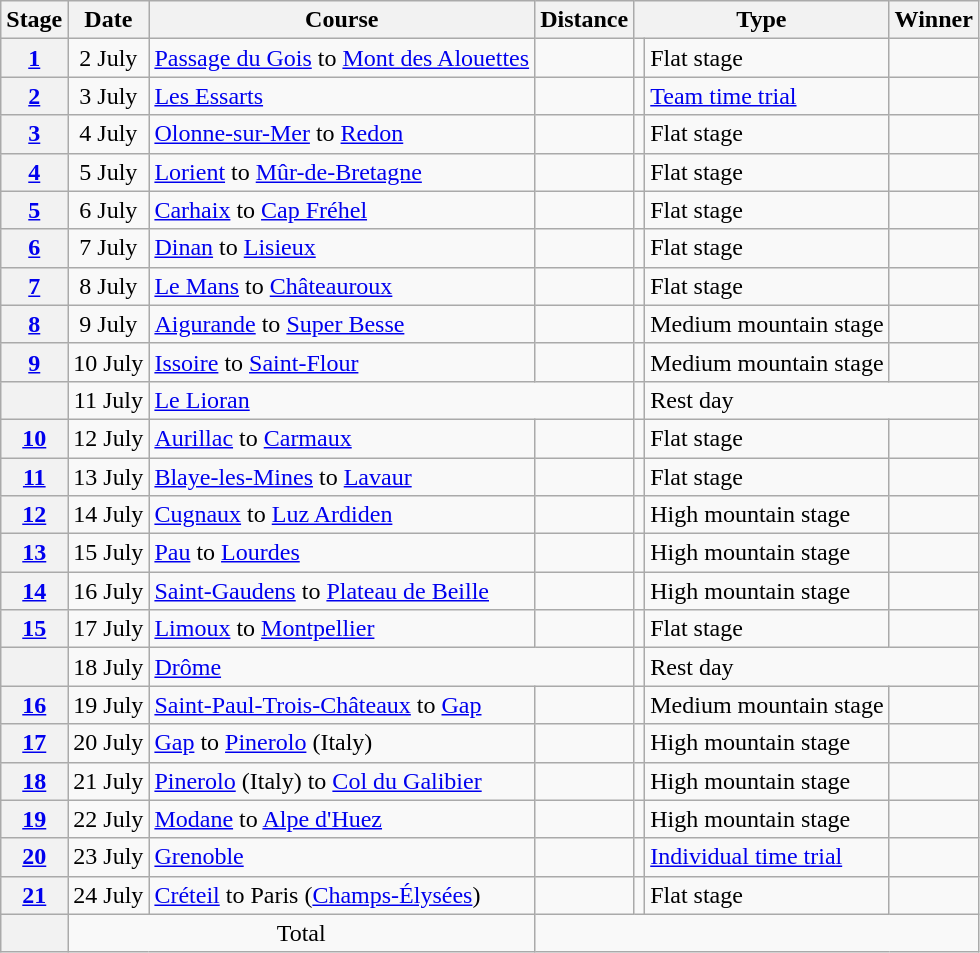<table class="wikitable">
<tr>
<th scope="col">Stage</th>
<th scope="col">Date</th>
<th scope="col">Course</th>
<th scope="col">Distance</th>
<th scope="col" colspan="2">Type</th>
<th scope="col">Winner</th>
</tr>
<tr>
<th scope="row"><a href='#'>1</a></th>
<td style="text-align:center;">2 July</td>
<td><a href='#'>Passage du Gois</a> to <a href='#'>Mont des Alouettes</a></td>
<td style="text-align:center;"></td>
<td></td>
<td>Flat stage</td>
<td></td>
</tr>
<tr>
<th scope="row"><a href='#'>2</a></th>
<td style="text-align:center;">3 July</td>
<td><a href='#'>Les Essarts</a></td>
<td style="text-align:center;"></td>
<td></td>
<td><a href='#'>Team time trial</a></td>
<td></td>
</tr>
<tr>
<th scope="row"><a href='#'>3</a></th>
<td style="text-align:center;">4 July</td>
<td><a href='#'>Olonne-sur-Mer</a> to <a href='#'>Redon</a></td>
<td style="text-align:center;"></td>
<td></td>
<td>Flat stage</td>
<td></td>
</tr>
<tr>
<th scope="row"><a href='#'>4</a></th>
<td style="text-align:center;">5 July</td>
<td><a href='#'>Lorient</a> to <a href='#'>Mûr-de-Bretagne</a></td>
<td style="text-align:center;"></td>
<td></td>
<td>Flat stage</td>
<td></td>
</tr>
<tr>
<th scope="row"><a href='#'>5</a></th>
<td style="text-align:center;">6 July</td>
<td><a href='#'>Carhaix</a> to <a href='#'>Cap Fréhel</a></td>
<td style="text-align:center;"></td>
<td></td>
<td>Flat stage</td>
<td></td>
</tr>
<tr>
<th scope="row"><a href='#'>6</a></th>
<td style="text-align:center;">7 July</td>
<td><a href='#'>Dinan</a> to <a href='#'>Lisieux</a></td>
<td style="text-align:center;"></td>
<td></td>
<td>Flat stage</td>
<td></td>
</tr>
<tr>
<th scope="row"><a href='#'>7</a></th>
<td style="text-align:center;">8 July</td>
<td><a href='#'>Le Mans</a> to <a href='#'>Châteauroux</a></td>
<td style="text-align:center;"></td>
<td></td>
<td>Flat stage</td>
<td></td>
</tr>
<tr>
<th scope="row"><a href='#'>8</a></th>
<td style="text-align:center;">9 July</td>
<td><a href='#'>Aigurande</a> to <a href='#'>Super Besse</a></td>
<td style="text-align:center;"></td>
<td></td>
<td>Medium mountain stage</td>
<td></td>
</tr>
<tr>
<th scope="row"><a href='#'>9</a></th>
<td style="text-align:center;">10 July</td>
<td><a href='#'>Issoire</a> to <a href='#'>Saint-Flour</a></td>
<td style="text-align:center;"></td>
<td></td>
<td>Medium mountain stage</td>
<td></td>
</tr>
<tr>
<th scope="row"></th>
<td style="text-align:center;">11 July</td>
<td colspan="2"><a href='#'>Le Lioran</a></td>
<td></td>
<td colspan="2">Rest day</td>
</tr>
<tr>
<th scope="row"><a href='#'>10</a></th>
<td style="text-align:center;">12 July</td>
<td><a href='#'>Aurillac</a> to <a href='#'>Carmaux</a></td>
<td style="text-align:center;"></td>
<td></td>
<td>Flat stage</td>
<td></td>
</tr>
<tr>
<th scope="row"><a href='#'>11</a></th>
<td style="text-align:center;">13 July</td>
<td><a href='#'>Blaye-les-Mines</a> to <a href='#'>Lavaur</a></td>
<td style="text-align:center;"></td>
<td></td>
<td>Flat stage</td>
<td></td>
</tr>
<tr>
<th scope="row"><a href='#'>12</a></th>
<td style="text-align:center;">14 July</td>
<td><a href='#'>Cugnaux</a> to <a href='#'>Luz Ardiden</a></td>
<td style="text-align:center;"></td>
<td></td>
<td>High mountain stage</td>
<td></td>
</tr>
<tr>
<th scope="row"><a href='#'>13</a></th>
<td style="text-align:center;">15 July</td>
<td><a href='#'>Pau</a> to <a href='#'>Lourdes</a></td>
<td style="text-align:center;"></td>
<td></td>
<td>High mountain stage</td>
<td></td>
</tr>
<tr>
<th scope="row"><a href='#'>14</a></th>
<td style="text-align:center;">16 July</td>
<td><a href='#'>Saint-Gaudens</a> to <a href='#'>Plateau de Beille</a></td>
<td style="text-align:center;"></td>
<td></td>
<td>High mountain stage</td>
<td></td>
</tr>
<tr>
<th scope="row"><a href='#'>15</a></th>
<td style="text-align:center;">17 July</td>
<td><a href='#'>Limoux</a> to <a href='#'>Montpellier</a></td>
<td style="text-align:center;"></td>
<td></td>
<td>Flat stage</td>
<td></td>
</tr>
<tr>
<th scope="row"></th>
<td style="text-align:center;">18 July</td>
<td colspan="2"><a href='#'>Drôme</a></td>
<td></td>
<td colspan="2">Rest day</td>
</tr>
<tr>
<th scope="row"><a href='#'>16</a></th>
<td style="text-align:center;">19 July</td>
<td><a href='#'>Saint-Paul-Trois-Châteaux</a> to <a href='#'>Gap</a></td>
<td style="text-align:center;"></td>
<td></td>
<td>Medium mountain stage</td>
<td></td>
</tr>
<tr>
<th scope="row"><a href='#'>17</a></th>
<td style="text-align:center;">20 July</td>
<td><a href='#'>Gap</a> to <a href='#'>Pinerolo</a> (Italy)</td>
<td style="text-align:center;"></td>
<td></td>
<td>High mountain stage</td>
<td></td>
</tr>
<tr>
<th scope="row"><a href='#'>18</a></th>
<td style="text-align:center;">21 July</td>
<td><a href='#'>Pinerolo</a> (Italy) to <a href='#'>Col du Galibier</a></td>
<td style="text-align:center;"></td>
<td></td>
<td>High mountain stage</td>
<td></td>
</tr>
<tr>
<th scope="row"><a href='#'>19</a></th>
<td style="text-align:center;">22 July</td>
<td><a href='#'>Modane</a> to <a href='#'>Alpe d'Huez</a></td>
<td style="text-align:center;"></td>
<td></td>
<td>High mountain stage</td>
<td></td>
</tr>
<tr>
<th scope="row"><a href='#'>20</a></th>
<td style="text-align:center;">23 July</td>
<td><a href='#'>Grenoble</a></td>
<td style="text-align:center;"></td>
<td></td>
<td><a href='#'>Individual time trial</a></td>
<td></td>
</tr>
<tr>
<th scope="row"><a href='#'>21</a></th>
<td style="text-align:center;">24 July</td>
<td><a href='#'>Créteil</a> to Paris (<a href='#'>Champs-Élysées</a>)</td>
<td style="text-align:center;"></td>
<td></td>
<td>Flat stage</td>
<td></td>
</tr>
<tr>
<th scope="row"></th>
<td colspan="2" style="text-align:center">Total</td>
<td colspan="4" style="text-align:center"></td>
</tr>
</table>
